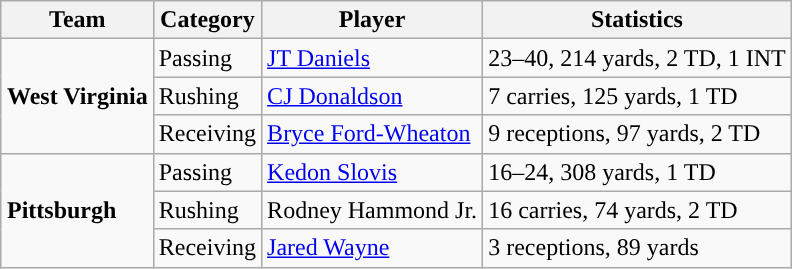<table class="wikitable" style="float: right;">
<tr>
<th>Team</th>
<th>Category</th>
<th>Player</th>
<th>Statistics</th>
</tr>
<tr>
<td rowspan=3><strong>West Virginia</strong></td>
<td>Passing</td>
<td><a href='#'>JT Daniels</a></td>
<td>23–40, 214 yards, 2 TD, 1 INT</td>
</tr>
<tr>
<td>Rushing</td>
<td><a href='#'>CJ Donaldson</a></td>
<td>7 carries, 125 yards, 1 TD</td>
</tr>
<tr>
<td>Receiving</td>
<td><a href='#'>Bryce Ford-Wheaton</a></td>
<td>9 receptions, 97 yards, 2 TD</td>
</tr>
<tr>
<td rowspan=3><strong>Pittsburgh</strong></td>
<td>Passing</td>
<td><a href='#'>Kedon Slovis</a></td>
<td>16–24, 308 yards, 1 TD</td>
</tr>
<tr>
<td>Rushing</td>
<td>Rodney Hammond Jr.</td>
<td>16 carries, 74 yards, 2 TD</td>
</tr>
<tr>
<td>Receiving</td>
<td><a href='#'>Jared Wayne</a></td>
<td>3 receptions, 89 yards</td>
</tr>
</table>
